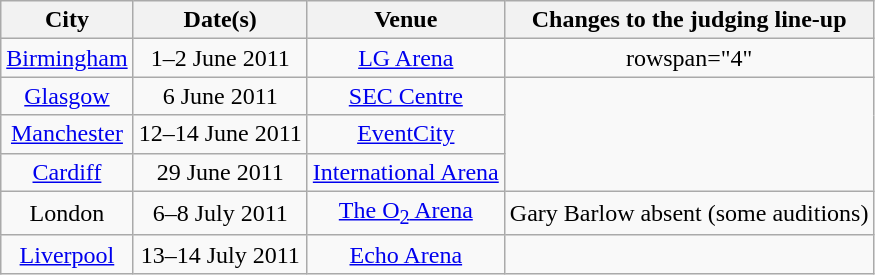<table class="wikitable sortable plainrowheaders" style="text-align:center">
<tr>
<th>City</th>
<th scope="col">Date(s)</th>
<th scope="col">Venue</th>
<th scope="col">Changes to the judging line-up</th>
</tr>
<tr>
<td><a href='#'>Birmingham</a></td>
<td>1–2 June 2011</td>
<td><a href='#'>LG Arena</a></td>
<td>rowspan="4" </td>
</tr>
<tr>
<td><a href='#'>Glasgow</a></td>
<td>6 June 2011</td>
<td><a href='#'>SEC Centre</a></td>
</tr>
<tr>
<td><a href='#'>Manchester</a></td>
<td>12–14 June 2011</td>
<td><a href='#'>EventCity</a></td>
</tr>
<tr>
<td><a href='#'>Cardiff</a></td>
<td>29 June 2011</td>
<td><a href='#'>International Arena</a></td>
</tr>
<tr>
<td>London</td>
<td>6–8 July 2011</td>
<td><a href='#'>The O<sub>2</sub> Arena</a></td>
<td>Gary Barlow absent (some auditions)</td>
</tr>
<tr>
<td><a href='#'>Liverpool</a></td>
<td>13–14 July 2011</td>
<td><a href='#'>Echo Arena</a></td>
<td></td>
</tr>
</table>
